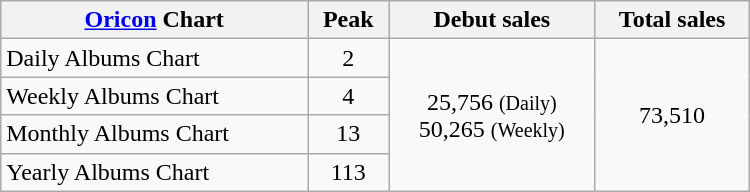<table class="wikitable" style="width:500px;">
<tr>
<th style="text-align:center;"><a href='#'>Oricon</a> Chart</th>
<th style="text-align:center;">Peak</th>
<th style="text-align:center;">Debut sales</th>
<th style="text-align:center;">Total sales</th>
</tr>
<tr>
<td align="left">Daily Albums Chart</td>
<td style="text-align:center;">2</td>
<td style="text-align:center;" rowspan="4">25,756 <small>(Daily)</small> <br> 50,265 <small>(Weekly)</small></td>
<td style="text-align:center;" rowspan="4">73,510</td>
</tr>
<tr>
<td align="left">Weekly Albums Chart</td>
<td style="text-align:center;">4</td>
</tr>
<tr>
<td align="left">Monthly Albums Chart</td>
<td style="text-align:center;">13</td>
</tr>
<tr>
<td align="left">Yearly Albums Chart</td>
<td style="text-align:center;">113</td>
</tr>
</table>
